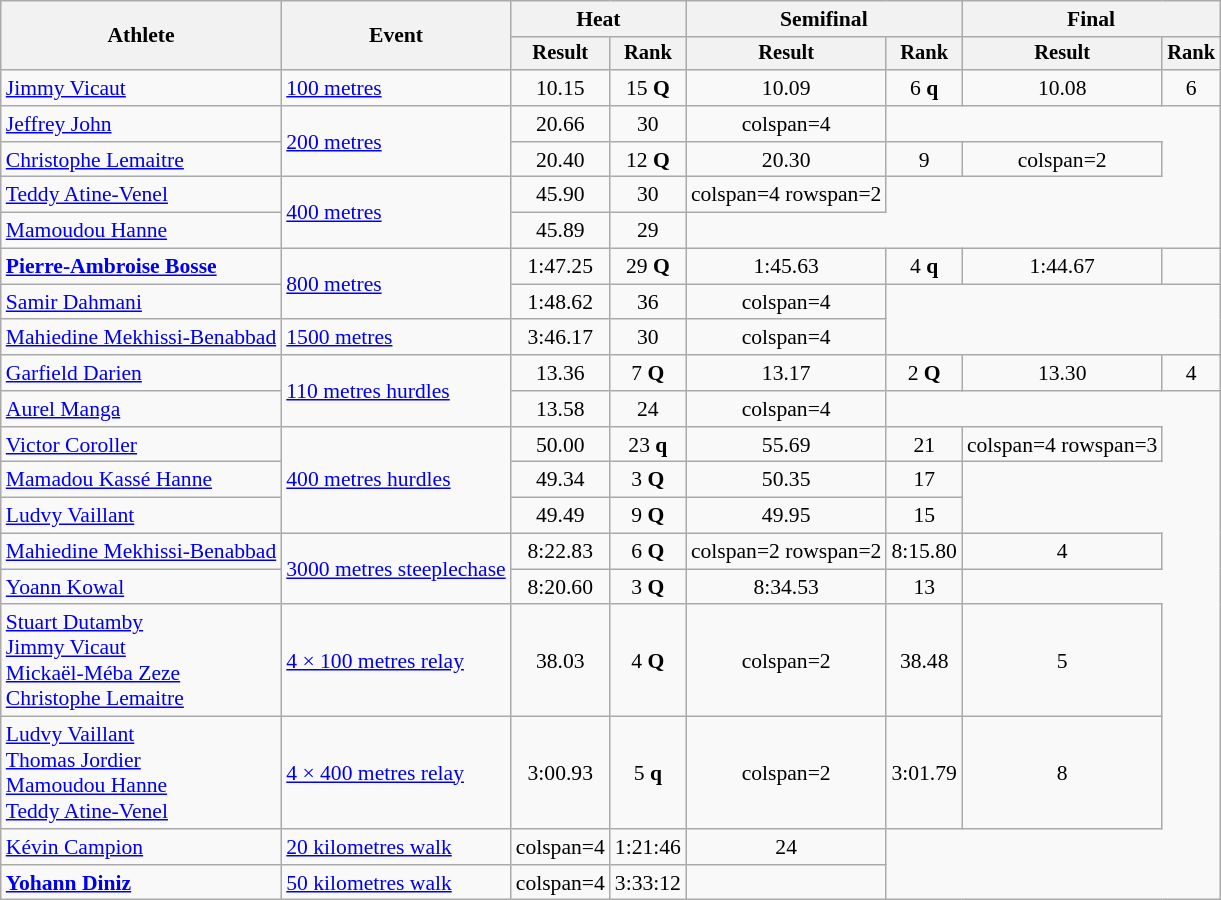<table class=wikitable style=font-size:90%>
<tr>
<th rowspan=2>Athlete</th>
<th rowspan=2>Event</th>
<th colspan=2>Heat</th>
<th colspan=2>Semifinal</th>
<th colspan=2>Final</th>
</tr>
<tr style=font-size:95%>
<th>Result</th>
<th>Rank</th>
<th>Result</th>
<th>Rank</th>
<th>Result</th>
<th>Rank</th>
</tr>
<tr align=center>
<td align=left><a href='#'>Jimmy Vicaut</a></td>
<td align=left><a href='#'>100 metres</a></td>
<td>10.15</td>
<td>15 <strong>Q</strong></td>
<td>10.09</td>
<td>6 <strong>q</strong></td>
<td>10.08</td>
<td>6</td>
</tr>
<tr align=center>
<td align=left><a href='#'>Jeffrey John</a></td>
<td align=left rowspan=2><a href='#'>200 metres</a></td>
<td>20.66</td>
<td>30</td>
<td>colspan=4 </td>
</tr>
<tr align=center>
<td align=left><a href='#'>Christophe Lemaitre</a></td>
<td>20.40</td>
<td>12 <strong>Q</strong></td>
<td>20.30</td>
<td>9</td>
<td>colspan=2 </td>
</tr>
<tr align=center>
<td align=left><a href='#'>Teddy Atine-Venel</a></td>
<td align=left rowspan=2><a href='#'>400 metres</a></td>
<td>45.90</td>
<td>30</td>
<td>colspan=4 rowspan=2 </td>
</tr>
<tr align=center>
<td align=left><a href='#'>Mamoudou Hanne</a></td>
<td>45.89</td>
<td>29</td>
</tr>
<tr align=center>
<td align=left><strong><a href='#'>Pierre-Ambroise Bosse</a></strong></td>
<td align=left  rowspan=2><a href='#'>800 metres</a></td>
<td>1:47.25</td>
<td>29 <strong>Q</strong></td>
<td>1:45.63</td>
<td>4 <strong>q</strong></td>
<td>1:44.67 <strong></strong></td>
<td></td>
</tr>
<tr align=center>
<td align=left><a href='#'>Samir Dahmani</a></td>
<td>1:48.62</td>
<td>36</td>
<td>colspan=4 </td>
</tr>
<tr align=center>
<td align=left><a href='#'>Mahiedine Mekhissi-Benabbad</a></td>
<td align=left><a href='#'>1500 metres</a></td>
<td>3:46.17</td>
<td>30</td>
<td>colspan=4 </td>
</tr>
<tr align=center>
<td align=left><a href='#'>Garfield Darien</a></td>
<td align=left rowspan=2><a href='#'>110 metres hurdles</a></td>
<td>13.36</td>
<td>7 <strong>Q</strong></td>
<td>13.17</td>
<td>2 <strong>Q</strong></td>
<td>13.30</td>
<td>4</td>
</tr>
<tr align=center>
<td align=left><a href='#'>Aurel Manga</a></td>
<td>13.58</td>
<td>24</td>
<td>colspan=4 </td>
</tr>
<tr align=center>
<td align=left><a href='#'>Victor Coroller</a></td>
<td align=left rowspan=3><a href='#'>400 metres hurdles</a></td>
<td>50.00</td>
<td>23 <strong>q</strong></td>
<td>55.69</td>
<td>21</td>
<td>colspan=4 rowspan=3 </td>
</tr>
<tr align=center>
<td align=left><a href='#'>Mamadou Kassé Hanne</a></td>
<td>49.34</td>
<td>3 <strong>Q</strong></td>
<td>50.35</td>
<td>17</td>
</tr>
<tr align=center>
<td align=left><a href='#'>Ludvy Vaillant</a></td>
<td>49.49</td>
<td>9 <strong>Q</strong></td>
<td>49.95</td>
<td>15</td>
</tr>
<tr align=center>
<td align=left><a href='#'>Mahiedine Mekhissi-Benabbad</a></td>
<td align=left rowspan=2><a href='#'>3000 metres steeplechase</a></td>
<td>8:22.83</td>
<td>6 <strong>Q</strong></td>
<td>colspan=2 rowspan=2 </td>
<td>8:15.80</td>
<td>4</td>
</tr>
<tr align=center>
<td align=left><a href='#'>Yoann Kowal</a></td>
<td>8:20.60</td>
<td>3 <strong>Q</strong></td>
<td>8:34.53</td>
<td>13</td>
</tr>
<tr align=center>
<td align=left><a href='#'>Stuart Dutamby</a><br><a href='#'>Jimmy Vicaut</a><br><a href='#'>Mickaël-Méba Zeze</a><br><a href='#'>Christophe Lemaitre</a></td>
<td align=left><a href='#'>4 × 100 metres relay</a></td>
<td>38.03 <strong></strong></td>
<td>4 <strong>Q</strong></td>
<td>colspan=2 </td>
<td>38.48</td>
<td>5</td>
</tr>
<tr align=center>
<td align=left><a href='#'>Ludvy Vaillant</a><br><a href='#'>Thomas Jordier</a><br><a href='#'>Mamoudou Hanne</a><br><a href='#'>Teddy Atine-Venel</a></td>
<td align=left><a href='#'>4 × 400 metres relay</a></td>
<td>3:00.93</td>
<td>5 <strong>q</strong></td>
<td>colspan=2 </td>
<td>3:01.79</td>
<td>8</td>
</tr>
<tr align=center>
<td align=left><a href='#'>Kévin Campion</a></td>
<td align=left><a href='#'>20 kilometres walk</a></td>
<td>colspan=4 </td>
<td>1:21:46</td>
<td>24</td>
</tr>
<tr align=center>
<td align=left><strong><a href='#'>Yohann Diniz</a></strong></td>
<td align=left><a href='#'>50 kilometres walk</a></td>
<td>colspan=4 </td>
<td>3:33:12 <strong></strong></td>
<td></td>
</tr>
</table>
